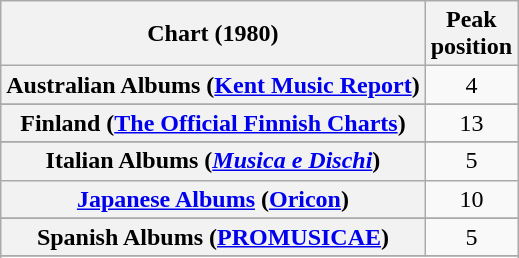<table class="wikitable sortable plainrowheaders">
<tr>
<th>Chart (1980)</th>
<th>Peak<br>position</th>
</tr>
<tr>
<th scope="row">Australian Albums (<a href='#'>Kent Music Report</a>)</th>
<td align="center">4</td>
</tr>
<tr>
</tr>
<tr>
</tr>
<tr>
</tr>
<tr>
<th scope="row">Finland (<a href='#'>The Official Finnish Charts</a>)</th>
<td align="center">13</td>
</tr>
<tr>
</tr>
<tr>
<th scope="row">Italian Albums (<em><a href='#'>Musica e Dischi</a></em>)</th>
<td align="center">5</td>
</tr>
<tr>
<th scope="row"><a href='#'>Japanese Albums</a> (<a href='#'>Oricon</a>)</th>
<td align="center">10</td>
</tr>
<tr>
</tr>
<tr>
</tr>
<tr>
<th scope="row">Spanish Albums (<a href='#'>PROMUSICAE</a>)</th>
<td align="center">5</td>
</tr>
<tr>
</tr>
<tr>
</tr>
<tr>
</tr>
</table>
